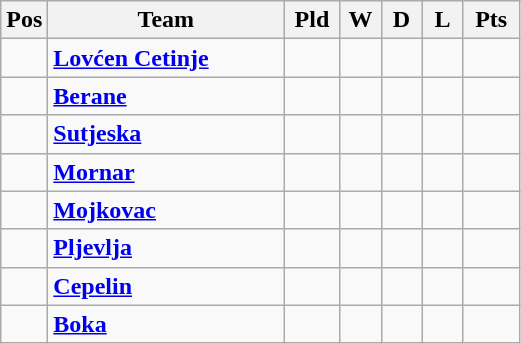<table class="wikitable">
<tr>
<th>Pos</th>
<th width="150">Team</th>
<th width="30">Pld</th>
<th width="20">W</th>
<th width="20">D</th>
<th width="20">L</th>
<th width="30">Pts</th>
</tr>
<tr>
<td></td>
<td><strong><a href='#'>Lovćen Cetinje</a></strong></td>
<td></td>
<td></td>
<td></td>
<td></td>
<td></td>
</tr>
<tr>
<td></td>
<td><strong><a href='#'>Berane</a></strong></td>
<td></td>
<td></td>
<td></td>
<td></td>
<td></td>
</tr>
<tr>
<td></td>
<td><strong><a href='#'>Sutjeska</a></strong></td>
<td></td>
<td></td>
<td></td>
<td></td>
<td></td>
</tr>
<tr>
<td></td>
<td><strong><a href='#'>Mornar</a></strong></td>
<td></td>
<td></td>
<td></td>
<td></td>
<td></td>
</tr>
<tr>
<td></td>
<td><strong><a href='#'>Mojkovac</a></strong></td>
<td></td>
<td></td>
<td></td>
<td></td>
<td></td>
</tr>
<tr>
<td></td>
<td><strong><a href='#'>Pljevlja</a></strong></td>
<td></td>
<td></td>
<td></td>
<td></td>
<td></td>
</tr>
<tr>
<td></td>
<td><strong><a href='#'>Cepelin</a></strong></td>
<td></td>
<td></td>
<td></td>
<td></td>
<td></td>
</tr>
<tr>
<td></td>
<td><strong><a href='#'>Boka</a></strong></td>
<td></td>
<td></td>
<td></td>
<td></td>
<td></td>
</tr>
</table>
